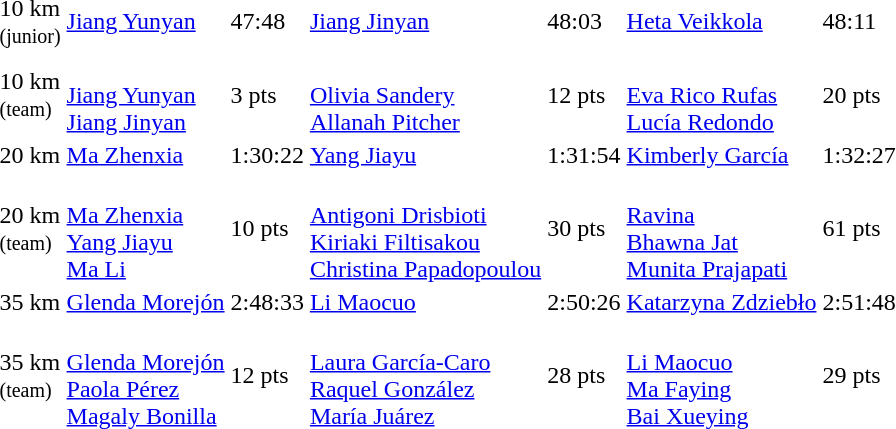<table>
<tr>
<td>10 km<br><small>(junior)</small></td>
<td> <a href='#'>Jiang Yunyan</a></td>
<td>47:48 <strong></strong></td>
<td> <a href='#'>Jiang Jinyan</a></td>
<td>48:03 <strong></strong></td>
<td> <a href='#'>Heta Veikkola</a></td>
<td>48:11 <strong></strong></td>
</tr>
<tr>
<td>10 km<br><small>(team)</small></td>
<td><br><a href='#'>Jiang Yunyan</a><br><a href='#'>Jiang Jinyan</a></td>
<td>3 pts</td>
<td><br><a href='#'>Olivia Sandery</a><br><a href='#'>Allanah Pitcher</a></td>
<td>12 pts</td>
<td><br><a href='#'>Eva Rico Rufas</a><br><a href='#'>Lucía Redondo</a></td>
<td>20 pts</td>
</tr>
<tr>
<td>20 km</td>
<td> <a href='#'>Ma Zhenxia</a></td>
<td>1:30:22</td>
<td> <a href='#'>Yang Jiayu</a></td>
<td>1:31:54</td>
<td> <a href='#'>Kimberly García</a></td>
<td>1:32:27</td>
</tr>
<tr>
<td>20 km<br><small>(team)</small></td>
<td><br><a href='#'>Ma Zhenxia</a><br><a href='#'>Yang Jiayu</a><br><a href='#'>Ma Li</a></td>
<td>10 pts</td>
<td><br><a href='#'>Antigoni Drisbioti</a><br><a href='#'>Kiriaki Filtisakou</a><br><a href='#'>Christina Papadopoulou</a></td>
<td>30 pts</td>
<td><br><a href='#'>Ravina</a><br><a href='#'>Bhawna Jat</a><br><a href='#'>Munita Prajapati</a></td>
<td>61 pts</td>
</tr>
<tr>
<td>35 km</td>
<td> <a href='#'>Glenda Morejón</a></td>
<td>2:48:33 <strong></strong></td>
<td> <a href='#'>Li Maocuo</a></td>
<td>2:50:26 <strong></strong></td>
<td> <a href='#'>Katarzyna Zdziebło</a></td>
<td>2:51:48 <strong></strong></td>
</tr>
<tr>
<td>35 km<br><small>(team)</small></td>
<td><br><a href='#'>Glenda Morejón</a><br><a href='#'>Paola Pérez</a><br><a href='#'>Magaly Bonilla</a></td>
<td>12 pts</td>
<td><br><a href='#'>Laura García-Caro</a><br><a href='#'>Raquel González</a><br><a href='#'>María Juárez</a></td>
<td>28 pts</td>
<td><br><a href='#'>Li Maocuo</a><br><a href='#'>Ma Faying</a><br><a href='#'>Bai Xueying</a></td>
<td>29 pts</td>
</tr>
</table>
